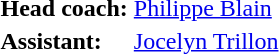<table>
<tr>
<td><strong>Head coach:</strong></td>
<td><a href='#'>Philippe Blain</a></td>
</tr>
<tr>
<td><strong>Assistant:</strong></td>
<td><a href='#'>Jocelyn Trillon</a></td>
</tr>
</table>
